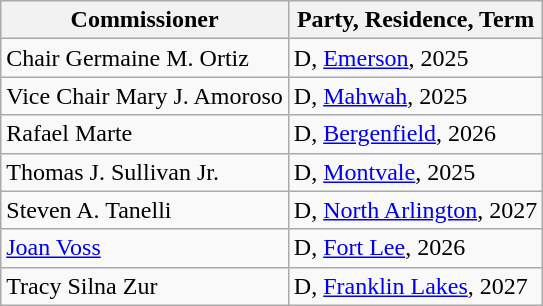<table class="wikitable sortable">
<tr>
<th>Commissioner</th>
<th>Party, Residence, Term</th>
</tr>
<tr>
<td>Chair Germaine M. Ortiz</td>
<td>D, <a href='#'>Emerson</a>, 2025</td>
</tr>
<tr>
<td>Vice Chair Mary J. Amoroso</td>
<td>D, <a href='#'>Mahwah</a>, 2025</td>
</tr>
<tr>
<td>Rafael Marte</td>
<td>D, <a href='#'>Bergenfield</a>, 2026</td>
</tr>
<tr>
<td>Thomas J. Sullivan Jr.</td>
<td>D, <a href='#'>Montvale</a>, 2025</td>
</tr>
<tr>
<td>Steven A. Tanelli</td>
<td>D, <a href='#'>North Arlington</a>, 2027</td>
</tr>
<tr>
<td><a href='#'>Joan Voss</a></td>
<td>D, <a href='#'>Fort Lee</a>, 2026</td>
</tr>
<tr>
<td>Tracy Silna Zur</td>
<td>D, <a href='#'>Franklin Lakes</a>, 2027</td>
</tr>
</table>
